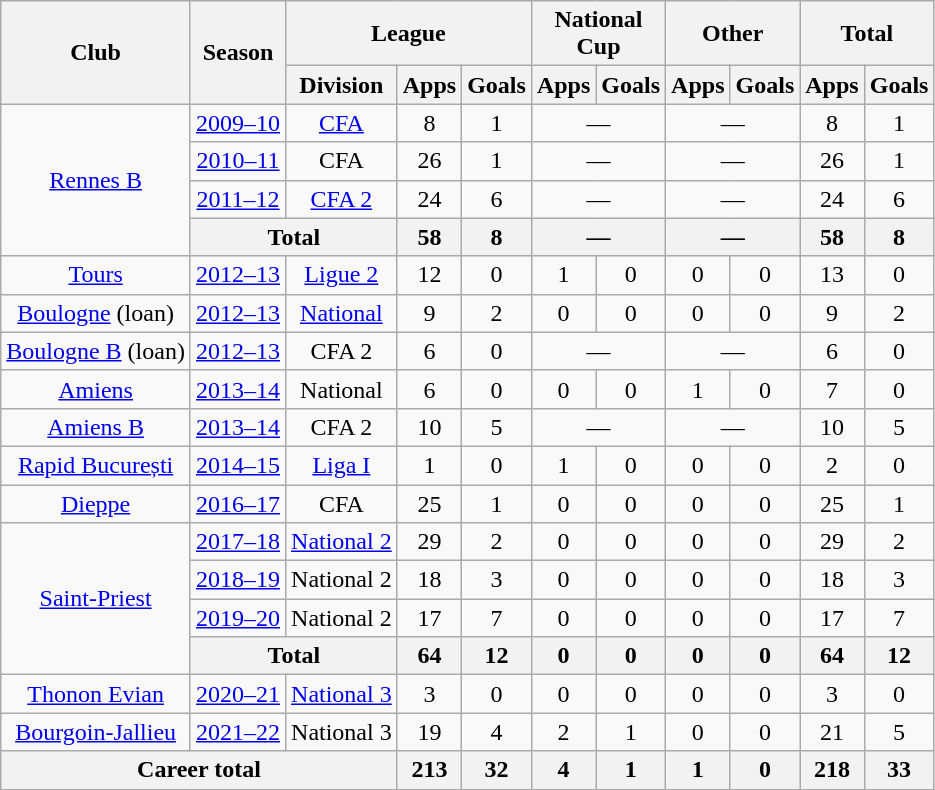<table class="wikitable" style="text-align:center">
<tr>
<th rowspan="2">Club</th>
<th rowspan="2">Season</th>
<th colspan="3" style="width:10px">League</th>
<th colspan="2" style="width:10px">National Cup</th>
<th colspan="2">Other</th>
<th colspan="2">Total</th>
</tr>
<tr>
<th>Division</th>
<th>Apps</th>
<th>Goals</th>
<th>Apps</th>
<th>Goals</th>
<th>Apps</th>
<th>Goals</th>
<th>Apps</th>
<th>Goals</th>
</tr>
<tr>
<td rowspan="4"><a href='#'>Rennes B</a></td>
<td><a href='#'>2009–10</a></td>
<td><a href='#'>CFA</a></td>
<td>8</td>
<td>1</td>
<td colspan="2">—</td>
<td colspan="2">—</td>
<td>8</td>
<td>1</td>
</tr>
<tr>
<td><a href='#'>2010–11</a></td>
<td>CFA</td>
<td>26</td>
<td>1</td>
<td colspan="2">—</td>
<td colspan="2">—</td>
<td>26</td>
<td>1</td>
</tr>
<tr>
<td><a href='#'>2011–12</a></td>
<td><a href='#'>CFA 2</a></td>
<td>24</td>
<td>6</td>
<td colspan="2">—</td>
<td colspan="2">—</td>
<td>24</td>
<td>6</td>
</tr>
<tr>
<th colspan="2">Total</th>
<th>58</th>
<th>8</th>
<th colspan="2">—</th>
<th colspan="2">—</th>
<th>58</th>
<th>8</th>
</tr>
<tr>
<td><a href='#'>Tours</a></td>
<td><a href='#'>2012–13</a></td>
<td><a href='#'>Ligue 2</a></td>
<td>12</td>
<td>0</td>
<td>1</td>
<td>0</td>
<td>0</td>
<td>0</td>
<td>13</td>
<td>0</td>
</tr>
<tr>
<td><a href='#'>Boulogne</a> (loan)</td>
<td><a href='#'>2012–13</a></td>
<td><a href='#'>National</a></td>
<td>9</td>
<td>2</td>
<td>0</td>
<td>0</td>
<td>0</td>
<td>0</td>
<td>9</td>
<td>2</td>
</tr>
<tr>
<td><a href='#'>Boulogne B</a> (loan)</td>
<td><a href='#'>2012–13</a></td>
<td>CFA 2</td>
<td>6</td>
<td>0</td>
<td colspan="2">—</td>
<td colspan="2">—</td>
<td>6</td>
<td>0</td>
</tr>
<tr>
<td><a href='#'>Amiens</a></td>
<td><a href='#'>2013–14</a></td>
<td>National</td>
<td>6</td>
<td>0</td>
<td>0</td>
<td>0</td>
<td>1</td>
<td>0</td>
<td>7</td>
<td>0</td>
</tr>
<tr>
<td><a href='#'>Amiens B</a></td>
<td><a href='#'>2013–14</a></td>
<td>CFA 2</td>
<td>10</td>
<td>5</td>
<td colspan="2">—</td>
<td colspan="2">—</td>
<td>10</td>
<td>5</td>
</tr>
<tr>
<td><a href='#'>Rapid București</a></td>
<td><a href='#'>2014–15</a></td>
<td><a href='#'>Liga I</a></td>
<td>1</td>
<td>0</td>
<td>1</td>
<td>0</td>
<td>0</td>
<td>0</td>
<td>2</td>
<td>0</td>
</tr>
<tr>
<td><a href='#'>Dieppe</a></td>
<td><a href='#'>2016–17</a></td>
<td>CFA</td>
<td>25</td>
<td>1</td>
<td>0</td>
<td>0</td>
<td>0</td>
<td>0</td>
<td>25</td>
<td>1</td>
</tr>
<tr>
<td rowspan="4"><a href='#'>Saint-Priest</a></td>
<td><a href='#'>2017–18</a></td>
<td><a href='#'>National 2</a></td>
<td>29</td>
<td>2</td>
<td>0</td>
<td>0</td>
<td>0</td>
<td>0</td>
<td>29</td>
<td>2</td>
</tr>
<tr>
<td><a href='#'>2018–19</a></td>
<td>National 2</td>
<td>18</td>
<td>3</td>
<td>0</td>
<td>0</td>
<td>0</td>
<td>0</td>
<td>18</td>
<td>3</td>
</tr>
<tr>
<td><a href='#'>2019–20</a></td>
<td>National 2</td>
<td>17</td>
<td>7</td>
<td>0</td>
<td>0</td>
<td>0</td>
<td>0</td>
<td>17</td>
<td>7</td>
</tr>
<tr>
<th colspan="2">Total</th>
<th>64</th>
<th>12</th>
<th>0</th>
<th>0</th>
<th>0</th>
<th>0</th>
<th>64</th>
<th>12</th>
</tr>
<tr>
<td><a href='#'>Thonon Evian</a></td>
<td><a href='#'>2020–21</a></td>
<td><a href='#'>National 3</a></td>
<td>3</td>
<td>0</td>
<td>0</td>
<td>0</td>
<td>0</td>
<td>0</td>
<td>3</td>
<td>0</td>
</tr>
<tr>
<td><a href='#'>Bourgoin-Jallieu</a></td>
<td><a href='#'>2021–22</a></td>
<td>National 3</td>
<td>19</td>
<td>4</td>
<td>2</td>
<td>1</td>
<td>0</td>
<td>0</td>
<td>21</td>
<td>5</td>
</tr>
<tr>
<th colspan="3">Career total</th>
<th>213</th>
<th>32</th>
<th>4</th>
<th>1</th>
<th>1</th>
<th>0</th>
<th>218</th>
<th>33</th>
</tr>
</table>
